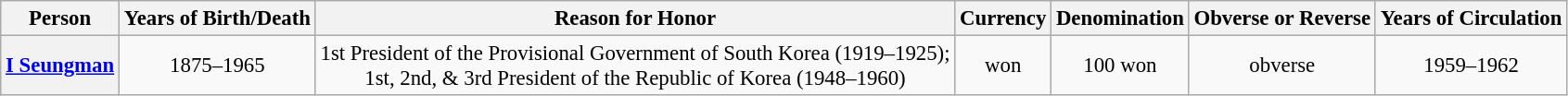<table class="wikitable" style="font-size:95%; text-align:center;">
<tr>
<th>Person</th>
<th>Years of Birth/Death</th>
<th>Reason for Honor</th>
<th>Currency</th>
<th>Denomination</th>
<th>Obverse or Reverse</th>
<th>Years of Circulation</th>
</tr>
<tr>
<th><a href='#'>I Seungman</a></th>
<td>1875–1965</td>
<td>1st President of the Provisional Government of South Korea (1919–1925);<br>1st, 2nd, & 3rd President of the Republic of Korea (1948–1960)</td>
<td>won</td>
<td>100 won</td>
<td>obverse</td>
<td>1959–1962</td>
</tr>
</table>
